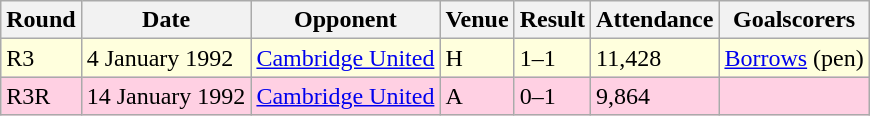<table class="wikitable">
<tr>
<th>Round</th>
<th>Date</th>
<th>Opponent</th>
<th>Venue</th>
<th>Result</th>
<th>Attendance</th>
<th>Goalscorers</th>
</tr>
<tr style="background-color: #ffffdd;">
<td>R3</td>
<td>4 January 1992</td>
<td><a href='#'>Cambridge United</a></td>
<td>H</td>
<td>1–1</td>
<td>11,428</td>
<td><a href='#'>Borrows</a> (pen)</td>
</tr>
<tr style="background-color: #ffd0e3;">
<td>R3R</td>
<td>14 January 1992</td>
<td><a href='#'>Cambridge United</a></td>
<td>A</td>
<td>0–1</td>
<td>9,864</td>
<td></td>
</tr>
</table>
